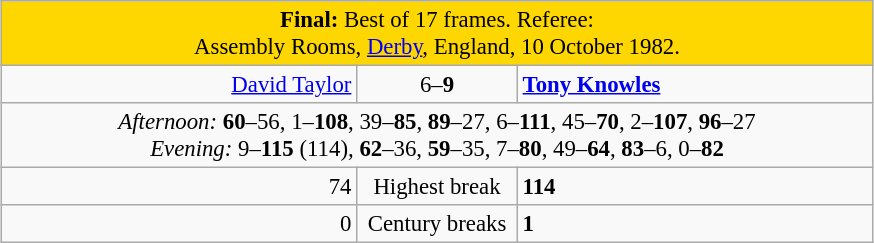<table class="wikitable" style="font-size: 95%; margin: 1em auto 1em auto;">
<tr>
<td colspan="3" align="center" bgcolor="#ffd700"><strong>Final:</strong> Best of 17 frames. Referee:<br>Assembly Rooms, <a href='#'>Derby</a>, England, 10 October 1982.</td>
</tr>
<tr>
<td width="230" align="right"><a href='#'>David Taylor</a><br></td>
<td width="100" align="center">6–<strong>9</strong></td>
<td width="230"><strong><a href='#'>Tony Knowles</a></strong><br></td>
</tr>
<tr>
<td colspan="3" align="center" style="font-size: 100%"><em>Afternoon:</em> <strong>60</strong>–56, 1–<strong>108</strong>, 39–<strong>85</strong>, <strong>89</strong>–27, 6–<strong>111</strong>, 45–<strong>70</strong>, 2–<strong>107</strong>, <strong>96</strong>–27<br><em>Evening:</em> 9–<strong>115</strong> (114), <strong>62</strong>–36, <strong>59</strong>–35, 7–<strong>80</strong>, 49–<strong>64</strong>, <strong>83</strong>–6, 0–<strong>82</strong></td>
</tr>
<tr>
<td align="right">74</td>
<td align="center">Highest break</td>
<td><strong>114</strong></td>
</tr>
<tr>
<td align="right">0</td>
<td align="center">Century breaks</td>
<td><strong>1</strong></td>
</tr>
</table>
